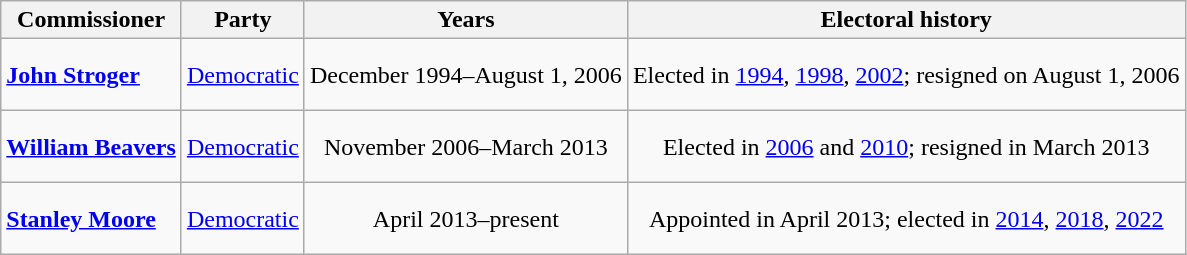<table class=wikitable style="text-align:center">
<tr>
<th>Commissioner</th>
<th>Party</th>
<th>Years</th>
<th>Electoral history</th>
</tr>
<tr style="height:3em">
<td align=left><strong><a href='#'>John Stroger</a></strong></td>
<td><a href='#'>Democratic</a></td>
<td nowrap>December 1994–August 1, 2006</td>
<td>Elected in <a href='#'>1994</a>, <a href='#'>1998</a>, <a href='#'>2002</a>; resigned on August 1, 2006</td>
</tr>
<tr style="height:3em">
<td align=left><strong><a href='#'>William Beavers</a></strong></td>
<td><a href='#'>Democratic</a></td>
<td nowrap>November 2006–March 2013</td>
<td>Elected in <a href='#'>2006</a> and <a href='#'>2010</a>; resigned in March 2013</td>
</tr>
<tr style="height:3em">
<td align=left><strong><a href='#'>Stanley Moore</a></strong></td>
<td><a href='#'>Democratic</a></td>
<td nowrap>April 2013–present</td>
<td>Appointed in April 2013; elected in <a href='#'>2014</a>, <a href='#'>2018</a>, <a href='#'>2022</a></td>
</tr>
</table>
